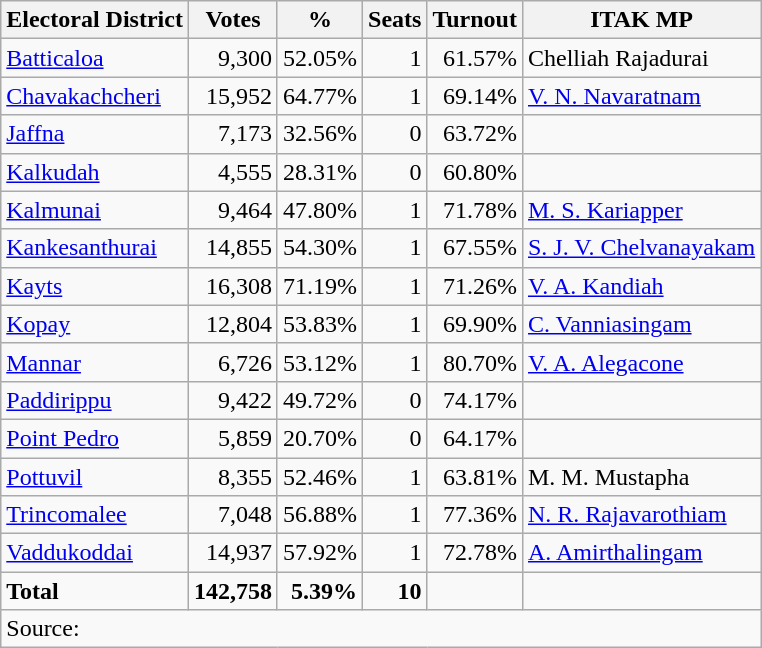<table class="wikitable" border="1">
<tr>
<th>Electoral District</th>
<th align=right>Votes</th>
<th align=right>%</th>
<th align=right>Seats</th>
<th align=right>Turnout</th>
<th>ITAK MP</th>
</tr>
<tr>
<td><a href='#'>Batticaloa</a></td>
<td align=right>9,300</td>
<td align=right>52.05%</td>
<td align=right>1</td>
<td align=right>61.57%</td>
<td>Chelliah Rajadurai</td>
</tr>
<tr>
<td><a href='#'>Chavakachcheri</a></td>
<td align=right>15,952</td>
<td align=right>64.77%</td>
<td align=right>1</td>
<td align=right>69.14%</td>
<td><a href='#'>V. N. Navaratnam</a></td>
</tr>
<tr>
<td><a href='#'>Jaffna</a></td>
<td align=right>7,173</td>
<td align=right>32.56%</td>
<td align=right>0</td>
<td align=right>63.72%</td>
<td></td>
</tr>
<tr>
<td><a href='#'>Kalkudah</a></td>
<td align=right>4,555</td>
<td align=right>28.31%</td>
<td align=right>0</td>
<td align=right>60.80%</td>
<td></td>
</tr>
<tr>
<td><a href='#'>Kalmunai</a></td>
<td align=right>9,464</td>
<td align=right>47.80%</td>
<td align=right>1</td>
<td align=right>71.78%</td>
<td><a href='#'>M. S. Kariapper</a></td>
</tr>
<tr>
<td><a href='#'>Kankesanthurai</a></td>
<td align=right>14,855</td>
<td align=right>54.30%</td>
<td align=right>1</td>
<td align=right>67.55%</td>
<td><a href='#'>S. J. V. Chelvanayakam</a></td>
</tr>
<tr>
<td><a href='#'>Kayts</a></td>
<td align=right>16,308</td>
<td align=right>71.19%</td>
<td align=right>1</td>
<td align=right>71.26%</td>
<td><a href='#'>V. A. Kandiah</a></td>
</tr>
<tr>
<td><a href='#'>Kopay</a></td>
<td align=right>12,804</td>
<td align=right>53.83%</td>
<td align=right>1</td>
<td align=right>69.90%</td>
<td><a href='#'>C. Vanniasingam</a></td>
</tr>
<tr>
<td><a href='#'>Mannar</a></td>
<td align=right>6,726</td>
<td align=right>53.12%</td>
<td align=right>1</td>
<td align=right>80.70%</td>
<td><a href='#'>V. A. Alegacone</a></td>
</tr>
<tr>
<td><a href='#'>Paddirippu</a></td>
<td align=right>9,422</td>
<td align=right>49.72%</td>
<td align=right>0</td>
<td align=right>74.17%</td>
<td></td>
</tr>
<tr>
<td><a href='#'>Point Pedro</a></td>
<td align=right>5,859</td>
<td align=right>20.70%</td>
<td align=right>0</td>
<td align=right>64.17%</td>
<td></td>
</tr>
<tr>
<td><a href='#'>Pottuvil</a></td>
<td align=right>8,355</td>
<td align=right>52.46%</td>
<td align=right>1</td>
<td align=right>63.81%</td>
<td>M. M. Mustapha</td>
</tr>
<tr>
<td><a href='#'>Trincomalee</a></td>
<td align=right>7,048</td>
<td align=right>56.88%</td>
<td align=right>1</td>
<td align=right>77.36%</td>
<td><a href='#'>N. R. Rajavarothiam</a></td>
</tr>
<tr>
<td><a href='#'>Vaddukoddai</a></td>
<td align=right>14,937</td>
<td align=right>57.92%</td>
<td align=right>1</td>
<td align=right>72.78%</td>
<td><a href='#'>A. Amirthalingam</a></td>
</tr>
<tr>
<td><strong>Total</strong></td>
<td align=right><strong>142,758</strong></td>
<td align=right><strong>5.39%</strong></td>
<td align=right><strong>10</strong></td>
<td></td>
<td></td>
</tr>
<tr>
<td align=left colspan=6>Source:  </td>
</tr>
</table>
